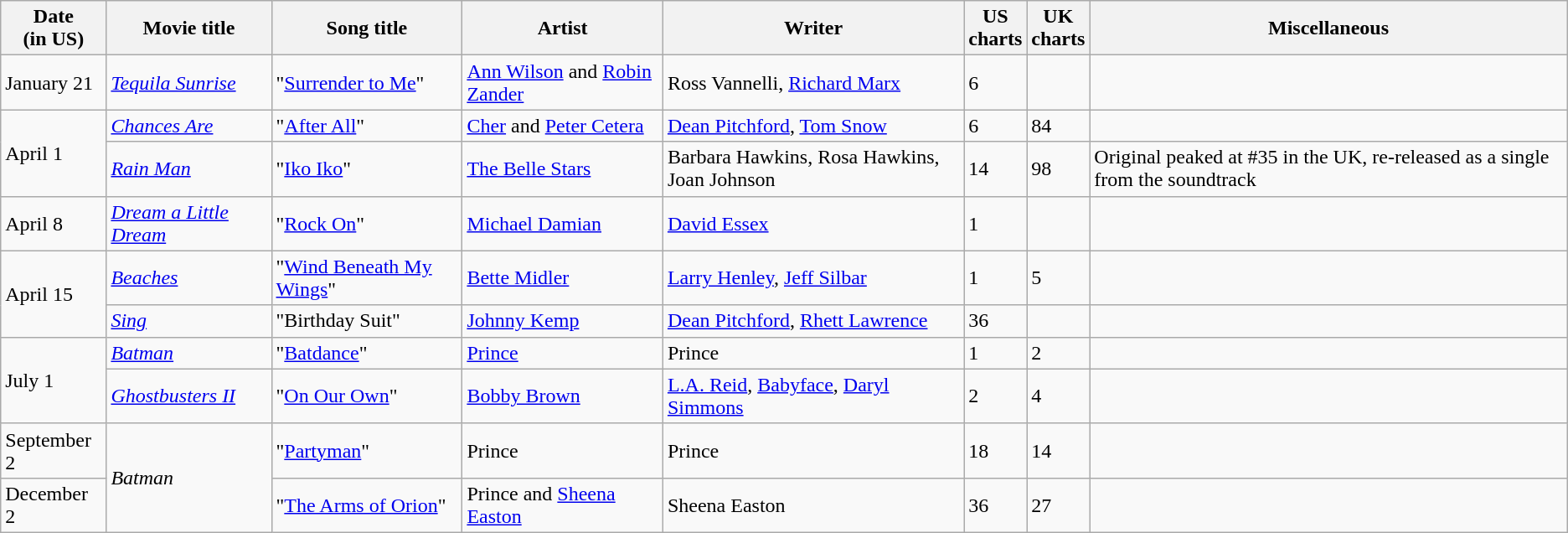<table class="wikitable sortable">
<tr>
<th>Date<br>(in US)</th>
<th>Movie title</th>
<th>Song title</th>
<th>Artist</th>
<th>Writer</th>
<th>US <br>charts</th>
<th>UK<br>charts</th>
<th>Miscellaneous</th>
</tr>
<tr>
<td>January 21</td>
<td><em><a href='#'>Tequila Sunrise</a></em></td>
<td>"<a href='#'>Surrender to Me</a>"</td>
<td><a href='#'>Ann Wilson</a> and <a href='#'>Robin Zander</a></td>
<td>Ross Vannelli, <a href='#'>Richard Marx</a></td>
<td>6</td>
<td></td>
<td></td>
</tr>
<tr>
<td rowspan="2">April 1</td>
<td><em><a href='#'>Chances Are</a></em></td>
<td>"<a href='#'>After All</a>"</td>
<td><a href='#'>Cher</a> and <a href='#'>Peter Cetera</a></td>
<td><a href='#'>Dean Pitchford</a>, <a href='#'>Tom Snow</a></td>
<td>6</td>
<td>84</td>
<td></td>
</tr>
<tr>
<td><em><a href='#'>Rain Man</a></em></td>
<td>"<a href='#'>Iko Iko</a>"</td>
<td><a href='#'>The Belle Stars</a></td>
<td>Barbara Hawkins, Rosa Hawkins, Joan Johnson</td>
<td>14</td>
<td>98</td>
<td>Original peaked at #35 in the UK, re-released as a single from the soundtrack</td>
</tr>
<tr>
<td>April 8</td>
<td><em><a href='#'>Dream a Little Dream</a></em></td>
<td>"<a href='#'>Rock On</a>"</td>
<td><a href='#'>Michael Damian</a></td>
<td><a href='#'>David Essex</a></td>
<td>1</td>
<td></td>
<td></td>
</tr>
<tr>
<td rowspan="2">April 15</td>
<td><em><a href='#'>Beaches</a></em></td>
<td>"<a href='#'>Wind Beneath My Wings</a>"</td>
<td><a href='#'>Bette Midler</a></td>
<td><a href='#'>Larry Henley</a>, <a href='#'>Jeff Silbar</a></td>
<td>1</td>
<td>5</td>
<td></td>
</tr>
<tr>
<td><em><a href='#'>Sing</a></em></td>
<td>"Birthday Suit"</td>
<td><a href='#'>Johnny Kemp</a></td>
<td><a href='#'>Dean Pitchford</a>, <a href='#'>Rhett Lawrence</a></td>
<td>36</td>
<td></td>
<td></td>
</tr>
<tr>
<td rowspan="2">July 1</td>
<td><em><a href='#'>Batman</a></em></td>
<td>"<a href='#'>Batdance</a>"</td>
<td><a href='#'>Prince</a></td>
<td>Prince</td>
<td>1</td>
<td>2</td>
<td></td>
</tr>
<tr>
<td><em><a href='#'>Ghostbusters II</a></em></td>
<td>"<a href='#'>On Our Own</a>"</td>
<td><a href='#'>Bobby Brown</a></td>
<td><a href='#'>L.A. Reid</a>, <a href='#'>Babyface</a>, <a href='#'>Daryl Simmons</a></td>
<td>2</td>
<td>4</td>
<td></td>
</tr>
<tr>
<td>September 2</td>
<td rowspan="2"><em>Batman</em></td>
<td>"<a href='#'>Partyman</a>"</td>
<td>Prince</td>
<td>Prince</td>
<td>18</td>
<td>14</td>
<td></td>
</tr>
<tr>
<td>December 2</td>
<td>"<a href='#'>The Arms of Orion</a>"</td>
<td>Prince and <a href='#'>Sheena Easton</a></td>
<td>Sheena Easton</td>
<td>36</td>
<td>27</td>
<td></td>
</tr>
</table>
